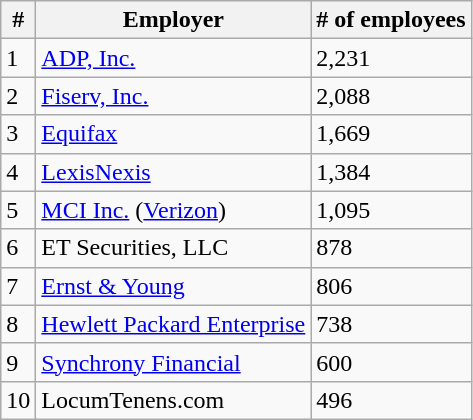<table class="wikitable sortable">
<tr>
<th>#</th>
<th>Employer</th>
<th># of employees</th>
</tr>
<tr>
<td>1</td>
<td><a href='#'>ADP, Inc.</a></td>
<td>2,231</td>
</tr>
<tr>
<td>2</td>
<td><a href='#'>Fiserv, Inc.</a></td>
<td>2,088</td>
</tr>
<tr>
<td>3</td>
<td><a href='#'>Equifax</a></td>
<td>1,669</td>
</tr>
<tr>
<td>4</td>
<td><a href='#'>LexisNexis</a></td>
<td>1,384</td>
</tr>
<tr>
<td>5</td>
<td><a href='#'>MCI Inc.</a> (<a href='#'>Verizon</a>)</td>
<td>1,095</td>
</tr>
<tr>
<td>6</td>
<td>ET Securities, LLC</td>
<td>878</td>
</tr>
<tr>
<td>7</td>
<td><a href='#'>Ernst & Young</a></td>
<td>806</td>
</tr>
<tr>
<td>8</td>
<td><a href='#'>Hewlett Packard Enterprise</a></td>
<td>738</td>
</tr>
<tr>
<td>9</td>
<td><a href='#'>Synchrony Financial</a></td>
<td>600</td>
</tr>
<tr>
<td>10</td>
<td>LocumTenens.com</td>
<td>496</td>
</tr>
</table>
